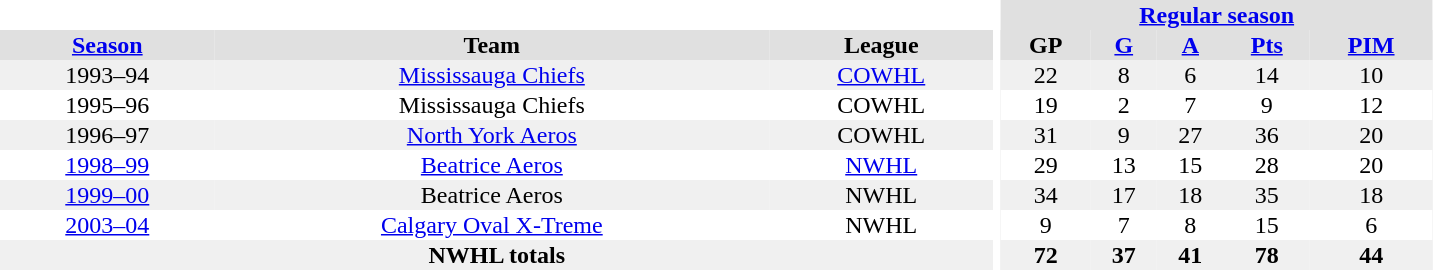<table border="0" cellpadding="1" cellspacing="0" style="text-align:center; width:60em">
<tr bgcolor="#e0e0e0">
<th colspan="3" bgcolor="#ffffff"></th>
<th rowspan="101" bgcolor="#ffffff"></th>
<th colspan="5"><a href='#'>Regular season</a></th>
<th rowspan="101" bgcolor="#ffffff"></th>
</tr>
<tr bgcolor="#e0e0e0">
<th><a href='#'>Season</a></th>
<th>Team</th>
<th>League</th>
<th>GP</th>
<th><a href='#'>G</a></th>
<th><a href='#'>A</a></th>
<th><a href='#'>Pts</a></th>
<th><a href='#'>PIM</a></th>
</tr>
<tr style="background:#f0f0f0;">
<td>1993–94</td>
<td><a href='#'>Mississauga Chiefs</a></td>
<td><a href='#'>COWHL</a></td>
<td>22</td>
<td>8</td>
<td>6</td>
<td>14</td>
<td>10</td>
</tr>
<tr>
<td>1995–96</td>
<td>Mississauga Chiefs</td>
<td>COWHL</td>
<td>19</td>
<td>2</td>
<td>7</td>
<td>9</td>
<td>12</td>
</tr>
<tr style="background:#f0f0f0;">
<td>1996–97</td>
<td><a href='#'>North York Aeros</a></td>
<td>COWHL</td>
<td>31</td>
<td>9</td>
<td>27</td>
<td>36</td>
<td>20</td>
</tr>
<tr>
<td><a href='#'>1998–99</a></td>
<td><a href='#'>Beatrice Aeros</a></td>
<td><a href='#'>NWHL</a></td>
<td>29</td>
<td>13</td>
<td>15</td>
<td>28</td>
<td>20</td>
</tr>
<tr bgcolor="#f0f0f0">
<td><a href='#'>1999–00</a></td>
<td>Beatrice Aeros</td>
<td>NWHL</td>
<td>34</td>
<td>17</td>
<td>18</td>
<td>35</td>
<td>18</td>
</tr>
<tr>
<td><a href='#'>2003–04</a></td>
<td><a href='#'>Calgary Oval X-Treme</a></td>
<td>NWHL</td>
<td>9</td>
<td>7</td>
<td>8</td>
<td>15</td>
<td>6</td>
</tr>
<tr bgcolor="#f0f0f0">
<th colspan="3">NWHL totals</th>
<th>72</th>
<th>37</th>
<th>41</th>
<th>78</th>
<th>44</th>
</tr>
</table>
